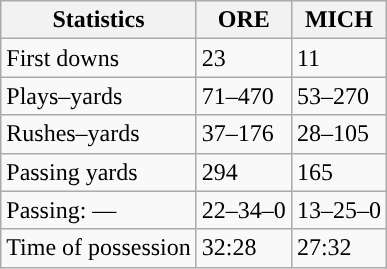<table class="wikitable" style="float:left">
<tr>
<th>Statistics</th>
<th>ORE</th>
<th>MICH</th>
</tr>
<tr>
<td>First downs</td>
<td>23</td>
<td>11</td>
</tr>
<tr>
<td>Plays–yards</td>
<td>71–470</td>
<td>53–270</td>
</tr>
<tr>
<td>Rushes–yards</td>
<td>37–176</td>
<td>28–105</td>
</tr>
<tr>
<td>Passing yards</td>
<td>294</td>
<td>165</td>
</tr>
<tr>
<td>Passing: ––</td>
<td>22–34–0</td>
<td>13–25–0</td>
</tr>
<tr>
<td>Time of possession</td>
<td>32:28</td>
<td>27:32</td>
</tr>
</table>
